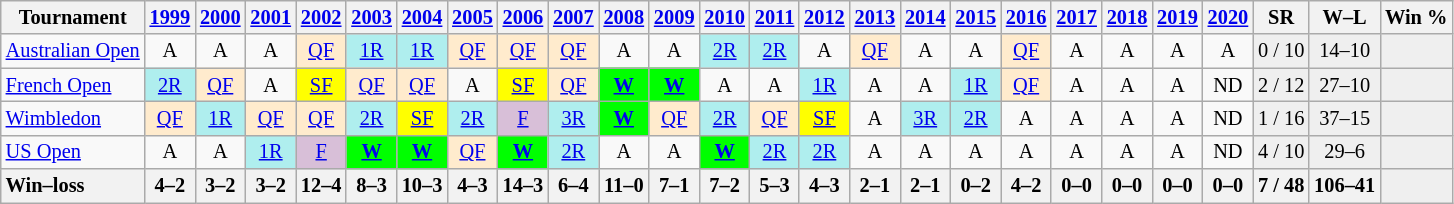<table class=wikitable style=text-align:center;font-size:85%>
<tr>
<th>Tournament</th>
<th><a href='#'>1999</a></th>
<th><a href='#'>2000</a></th>
<th><a href='#'>2001</a></th>
<th><a href='#'>2002</a></th>
<th><a href='#'>2003</a></th>
<th><a href='#'>2004</a></th>
<th><a href='#'>2005</a></th>
<th><a href='#'>2006</a></th>
<th><a href='#'>2007</a></th>
<th><a href='#'>2008</a></th>
<th><a href='#'>2009</a></th>
<th><a href='#'>2010</a></th>
<th><a href='#'>2011</a></th>
<th><a href='#'>2012</a></th>
<th><a href='#'>2013</a></th>
<th><a href='#'>2014</a></th>
<th><a href='#'>2015</a></th>
<th><a href='#'>2016</a></th>
<th><a href='#'>2017</a></th>
<th><a href='#'>2018</a></th>
<th><a href='#'>2019</a></th>
<th><a href='#'>2020</a></th>
<th>SR</th>
<th>W–L</th>
<th>Win %</th>
</tr>
<tr>
<td align=left><a href='#'>Australian Open</a></td>
<td>A</td>
<td>A</td>
<td>A</td>
<td bgcolor=ffebcd><a href='#'>QF</a></td>
<td bgcolor=afeeee><a href='#'>1R</a></td>
<td bgcolor=afeeee><a href='#'>1R</a></td>
<td bgcolor=ffebcd><a href='#'>QF</a></td>
<td bgcolor=ffebcd><a href='#'>QF</a></td>
<td bgcolor=ffebcd><a href='#'>QF</a></td>
<td>A</td>
<td>A</td>
<td bgcolor=afeeee><a href='#'>2R</a></td>
<td bgcolor=afeeee><a href='#'>2R</a></td>
<td>A</td>
<td bgcolor=ffebcd><a href='#'>QF</a></td>
<td>A</td>
<td>A</td>
<td bgcolor=ffebcd><a href='#'>QF</a></td>
<td>A</td>
<td>A</td>
<td>A</td>
<td>A</td>
<td style="background:#efefef;">0 / 10</td>
<td style="background:#efefef;">14–10</td>
<td style="background:#efefef;"></td>
</tr>
<tr>
<td align=left><a href='#'>French Open</a></td>
<td bgcolor=afeeee><a href='#'>2R</a></td>
<td bgcolor=ffebcd><a href='#'>QF</a></td>
<td>A</td>
<td bgcolor=yellow><a href='#'>SF</a></td>
<td bgcolor=ffebcd><a href='#'>QF</a></td>
<td bgcolor=ffebcd><a href='#'>QF</a></td>
<td>A</td>
<td bgcolor=yellow><a href='#'>SF</a></td>
<td bgcolor=ffebcd><a href='#'>QF</a></td>
<td bgcolor=lime><strong><a href='#'>W</a></strong></td>
<td bgcolor=lime><strong><a href='#'>W</a></strong></td>
<td>A</td>
<td>A</td>
<td bgcolor=afeeee><a href='#'>1R</a></td>
<td>A</td>
<td>A</td>
<td bgcolor=afeeee><a href='#'>1R</a></td>
<td bgcolor=ffebcd><a href='#'>QF</a></td>
<td>A</td>
<td>A</td>
<td>A</td>
<td>ND</td>
<td style="background:#efefef;">2 / 12</td>
<td style="background:#efefef;">27–10</td>
<td style="background:#efefef;"></td>
</tr>
<tr>
<td align=left><a href='#'>Wimbledon</a></td>
<td bgcolor=ffebcd><a href='#'>QF</a></td>
<td bgcolor=afeeee><a href='#'>1R</a></td>
<td bgcolor=ffebcd><a href='#'>QF</a></td>
<td bgcolor=ffebcd><a href='#'>QF</a></td>
<td bgcolor=afeeee><a href='#'>2R</a></td>
<td bgcolor=yellow><a href='#'>SF</a></td>
<td bgcolor=afeeee><a href='#'>2R</a></td>
<td bgcolor=thistle><a href='#'>F</a></td>
<td bgcolor=afeeee><a href='#'>3R</a></td>
<td bgcolor=lime><strong><a href='#'>W</a></strong></td>
<td bgcolor=ffebcd><a href='#'>QF</a></td>
<td bgcolor=afeeee><a href='#'>2R</a></td>
<td bgcolor=ffebcd><a href='#'>QF</a></td>
<td bgcolor=yellow><a href='#'>SF</a></td>
<td>A</td>
<td bgcolor=afeeee><a href='#'>3R</a></td>
<td bgcolor=afeeee><a href='#'>2R</a></td>
<td>A</td>
<td>A</td>
<td>A</td>
<td>A</td>
<td>ND</td>
<td style="background:#efefef;">1 / 16</td>
<td style="background:#efefef;">37–15</td>
<td style="background:#efefef;"></td>
</tr>
<tr>
<td align=left><a href='#'>US Open</a></td>
<td>A</td>
<td>A</td>
<td bgcolor=afeeee><a href='#'>1R</a></td>
<td bgcolor=thistle><a href='#'>F</a></td>
<td bgcolor=lime><strong><a href='#'>W</a></strong></td>
<td bgcolor=lime><strong><a href='#'>W</a></strong></td>
<td bgcolor=ffebcd><a href='#'>QF</a></td>
<td bgcolor=lime><strong><a href='#'>W</a></strong></td>
<td bgcolor=afeeee><a href='#'>2R</a></td>
<td>A</td>
<td>A</td>
<td bgcolor=lime><strong><a href='#'>W</a></strong></td>
<td bgcolor=afeeee><a href='#'>2R</a></td>
<td bgcolor=afeeee><a href='#'>2R</a></td>
<td>A</td>
<td>A</td>
<td>A</td>
<td>A</td>
<td>A</td>
<td>A</td>
<td>A</td>
<td>ND</td>
<td style="background:#efefef;">4 / 10</td>
<td style="background:#efefef;">29–6</td>
<td style="background:#efefef;"></td>
</tr>
<tr>
<th style=text-align:left>Win–loss</th>
<th>4–2</th>
<th>3–2</th>
<th>3–2</th>
<th>12–4</th>
<th>8–3</th>
<th>10–3</th>
<th>4–3</th>
<th>14–3</th>
<th>6–4</th>
<th>11–0</th>
<th>7–1</th>
<th>7–2</th>
<th>5–3</th>
<th>4–3</th>
<th>2–1</th>
<th>2–1</th>
<th>0–2</th>
<th>4–2</th>
<th>0–0</th>
<th>0–0</th>
<th>0–0</th>
<th>0–0</th>
<th>7 / 48</th>
<th>106–41</th>
<th style="background:#efefef;"></th>
</tr>
</table>
